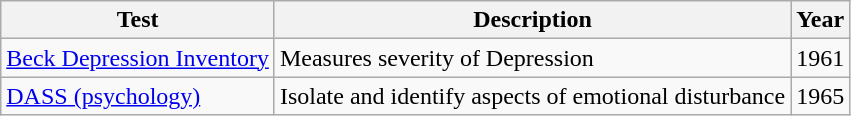<table class="wikitable sortable">
<tr>
<th>Test</th>
<th>Description</th>
<th>Year</th>
</tr>
<tr>
<td><a href='#'>Beck Depression Inventory</a></td>
<td>Measures severity of Depression</td>
<td>1961</td>
</tr>
<tr>
<td><a href='#'>DASS (psychology)</a></td>
<td>Isolate and identify aspects of emotional disturbance</td>
<td>1965</td>
</tr>
</table>
